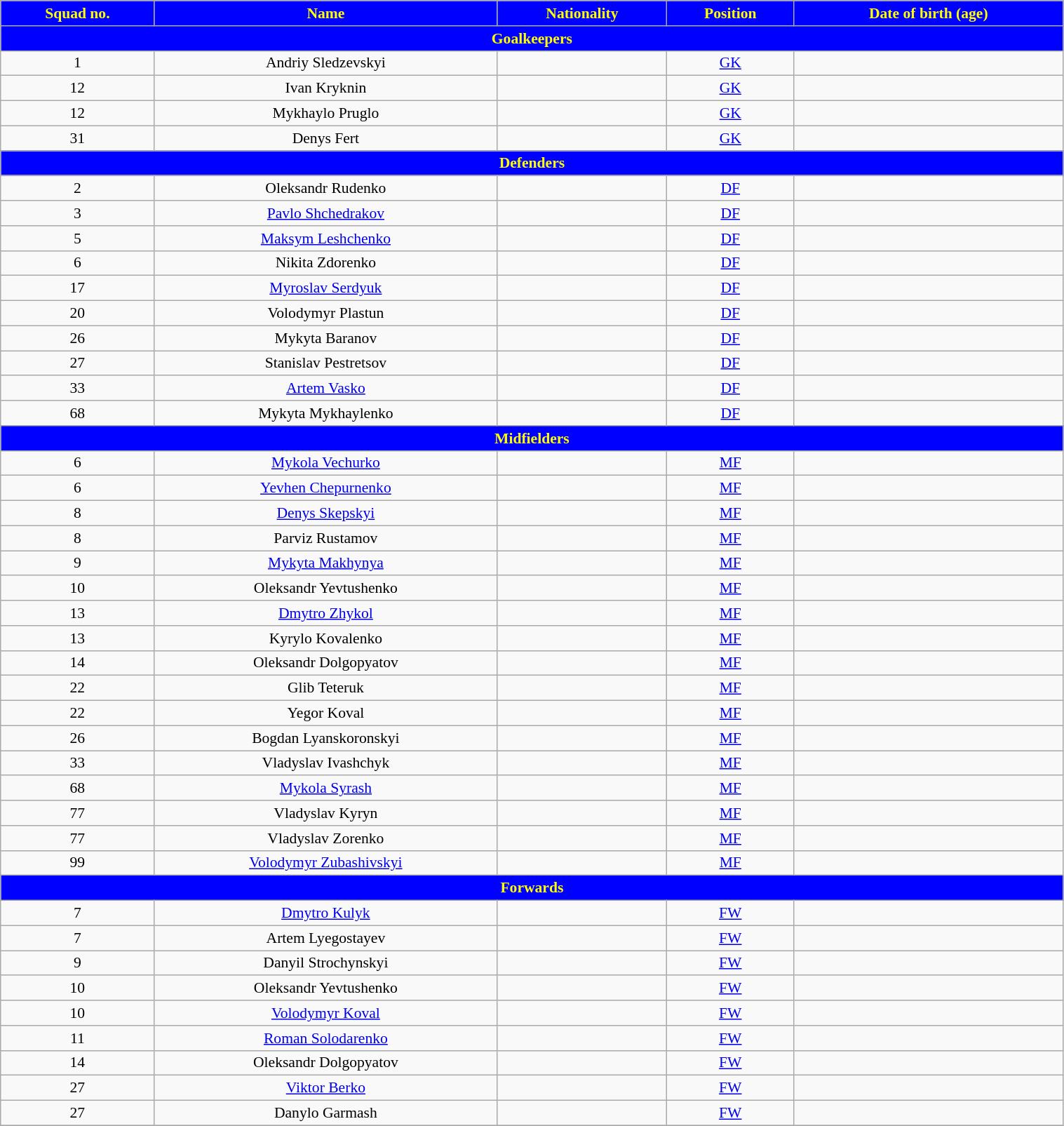<table class="wikitable" style="text-align:center; font-size:90%; width:80%">
<tr>
<th style="background:blue; color:yellow; text-align:center">Squad no.</th>
<th style="background:blue; color:yellow; text-align:center">Name</th>
<th style="background:blue; color:yellow; text-align:center">Nationality</th>
<th style="background:blue; color:yellow; text-align:center">Position</th>
<th style="background:blue; color:yellow; text-align:center">Date of birth (age)</th>
</tr>
<tr>
<th colspan="6" style="background:blue; color:yellow; text-align:center">Goalkeepers</th>
</tr>
<tr>
<td>1</td>
<td>Andriy Sledzevskyi</td>
<td></td>
<td><a href='#'>GK</a></td>
<td></td>
</tr>
<tr>
<td>12</td>
<td>Ivan Kryknin</td>
<td></td>
<td><a href='#'>GK</a></td>
<td></td>
</tr>
<tr>
<td>12</td>
<td>Mykhaylo Pruglo</td>
<td></td>
<td><a href='#'>GK</a></td>
<td></td>
</tr>
<tr>
<td>31</td>
<td>Denys Fert</td>
<td></td>
<td><a href='#'>GK</a></td>
<td></td>
</tr>
<tr>
<th colspan="6" style="background:blue; color:yellow; text-align:center">Defenders</th>
</tr>
<tr>
<td>2</td>
<td>Oleksandr Rudenko</td>
<td></td>
<td><a href='#'>DF</a></td>
<td></td>
</tr>
<tr>
<td>3</td>
<td><a href='#'>Pavlo Shchedrakov</a></td>
<td></td>
<td><a href='#'>DF</a></td>
<td></td>
</tr>
<tr>
<td>5</td>
<td><a href='#'>Maksym Leshchenko</a></td>
<td></td>
<td><a href='#'>DF</a></td>
<td></td>
</tr>
<tr>
<td>6</td>
<td>Nikita Zdorenko</td>
<td></td>
<td><a href='#'>DF</a></td>
<td></td>
</tr>
<tr>
<td>17</td>
<td><a href='#'>Myroslav Serdyuk</a></td>
<td></td>
<td><a href='#'>DF</a></td>
<td></td>
</tr>
<tr>
<td>20</td>
<td>Volodymyr Plastun</td>
<td></td>
<td><a href='#'>DF</a></td>
<td></td>
</tr>
<tr>
<td>26</td>
<td>Mykyta Baranov</td>
<td></td>
<td><a href='#'>DF</a></td>
<td></td>
</tr>
<tr>
<td>27</td>
<td>Stanislav Pestretsov</td>
<td></td>
<td><a href='#'>DF</a></td>
<td></td>
</tr>
<tr>
<td>33</td>
<td><a href='#'>Artem Vasko</a></td>
<td></td>
<td><a href='#'>DF</a></td>
<td></td>
</tr>
<tr>
<td>68</td>
<td>Mykyta Mykhaylenko</td>
<td></td>
<td><a href='#'>DF</a></td>
<td></td>
</tr>
<tr>
<th colspan="6" style="background:blue; color:yellow; text-align:center">Midfielders</th>
</tr>
<tr>
<td>6</td>
<td><a href='#'>Mykola Vechurko</a></td>
<td></td>
<td><a href='#'>MF</a></td>
<td></td>
</tr>
<tr>
<td>6</td>
<td><a href='#'>Yevhen Chepurnenko</a></td>
<td></td>
<td><a href='#'>MF</a></td>
<td></td>
</tr>
<tr>
<td>8</td>
<td><a href='#'>Denys Skepskyi</a></td>
<td></td>
<td><a href='#'>MF</a></td>
<td></td>
</tr>
<tr>
<td>8</td>
<td>Parviz Rustamov</td>
<td></td>
<td><a href='#'>MF</a></td>
<td></td>
</tr>
<tr>
<td>9</td>
<td><a href='#'>Mykyta Makhynya</a></td>
<td></td>
<td><a href='#'>MF</a></td>
<td></td>
</tr>
<tr>
<td>10</td>
<td>Oleksandr Yevtushenko</td>
<td></td>
<td><a href='#'>MF</a></td>
<td></td>
</tr>
<tr>
<td>13</td>
<td><a href='#'>Dmytro Zhykol</a></td>
<td></td>
<td><a href='#'>MF</a></td>
<td></td>
</tr>
<tr>
<td>13</td>
<td>Kyrylo Kovalenko</td>
<td></td>
<td><a href='#'>MF</a></td>
<td></td>
</tr>
<tr>
<td>14</td>
<td>Oleksandr Dolgopyatov</td>
<td></td>
<td><a href='#'>MF</a></td>
<td></td>
</tr>
<tr>
<td>22</td>
<td>Glib Teteruk</td>
<td></td>
<td><a href='#'>MF</a></td>
<td></td>
</tr>
<tr>
<td>22</td>
<td>Yegor Koval</td>
<td></td>
<td><a href='#'>MF</a></td>
<td></td>
</tr>
<tr>
<td>26</td>
<td>Bogdan Lyanskoronskyi</td>
<td></td>
<td><a href='#'>MF</a></td>
<td></td>
</tr>
<tr>
<td>33</td>
<td>Vladyslav Ivashchyk</td>
<td></td>
<td><a href='#'>MF</a></td>
<td></td>
</tr>
<tr>
<td>68</td>
<td><a href='#'>Mykola Syrash</a></td>
<td></td>
<td><a href='#'>MF</a></td>
<td></td>
</tr>
<tr>
<td>77</td>
<td>Vladyslav Kyryn</td>
<td></td>
<td><a href='#'>MF</a></td>
<td></td>
</tr>
<tr>
<td>77</td>
<td>Vladyslav Zorenko</td>
<td></td>
<td><a href='#'>MF</a></td>
<td></td>
</tr>
<tr>
<td>99</td>
<td><a href='#'>Volodymyr Zubashivskyi</a></td>
<td></td>
<td><a href='#'>MF</a></td>
<td></td>
</tr>
<tr>
<th colspan="6" style="background:blue; color:yellow; text-align:center">Forwards</th>
</tr>
<tr>
<td>7</td>
<td><a href='#'>Dmytro Kulyk</a></td>
<td></td>
<td><a href='#'>FW</a></td>
<td></td>
</tr>
<tr>
<td>7</td>
<td>Artem Lyegostayev</td>
<td></td>
<td><a href='#'>FW</a></td>
<td></td>
</tr>
<tr>
<td>9</td>
<td>Danyil Strochynskyi</td>
<td></td>
<td><a href='#'>FW</a></td>
<td></td>
</tr>
<tr>
<td>10</td>
<td>Oleksandr Yevtushenko</td>
<td></td>
<td><a href='#'>FW</a></td>
<td></td>
</tr>
<tr>
<td>10</td>
<td><a href='#'>Volodymyr Koval</a></td>
<td></td>
<td><a href='#'>FW</a></td>
<td></td>
</tr>
<tr>
<td>11</td>
<td><a href='#'>Roman Solodarenko</a></td>
<td></td>
<td><a href='#'>FW</a></td>
<td></td>
</tr>
<tr>
<td>14</td>
<td>Oleksandr Dolgopyatov</td>
<td></td>
<td><a href='#'>FW</a></td>
<td></td>
</tr>
<tr>
<td>27</td>
<td><a href='#'>Viktor Berko</a></td>
<td></td>
<td><a href='#'>FW</a></td>
<td></td>
</tr>
<tr>
<td>27</td>
<td>Danylo Garmash</td>
<td></td>
<td><a href='#'>FW</a></td>
<td></td>
</tr>
<tr>
</tr>
</table>
